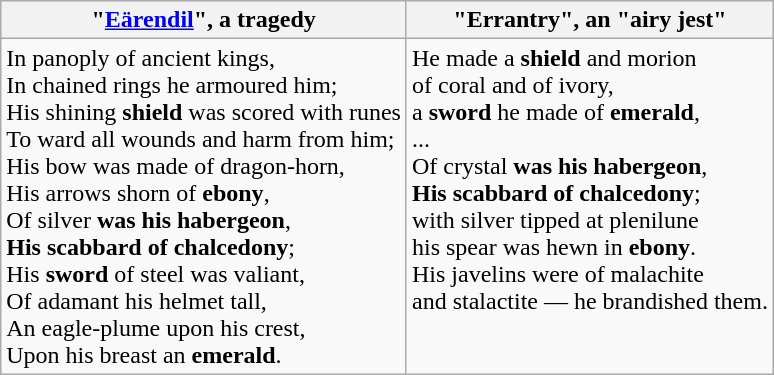<table class="wikitable">
<tr>
<th>"<a href='#'>Eärendil</a>", a tragedy</th>
<th>"Errantry", an "airy jest"</th>
</tr>
<tr>
<td>In panoply of ancient kings,<br>In chained rings he armoured him;<br>His shining <strong>shield</strong> was scored with runes<br>To ward all wounds and harm from him;<br>His bow was made of dragon-horn,<br>His arrows shorn of <strong>ebony</strong>,<br>Of silver <strong>was his habergeon</strong>,<br><strong>His scabbard of chalcedony</strong>;<br>His <strong>sword</strong> of steel was valiant,<br>Of adamant his helmet tall,<br>An eagle-plume upon his crest,<br>Upon his breast an <strong>emerald</strong>.</td>
<td>He made a <strong>shield</strong> and morion<br>of coral and of ivory,<br>a <strong>sword</strong> he made of <strong>emerald</strong>,<br>...<br>Of crystal <strong>was his habergeon</strong>,<br><strong>His scabbard of chalcedony</strong>;<br>with silver tipped at plenilune<br>his spear was hewn in <strong>ebony</strong>.<br>His javelins were of malachite<br>and stalactite — he brandished them.<br><br><br></td>
</tr>
</table>
